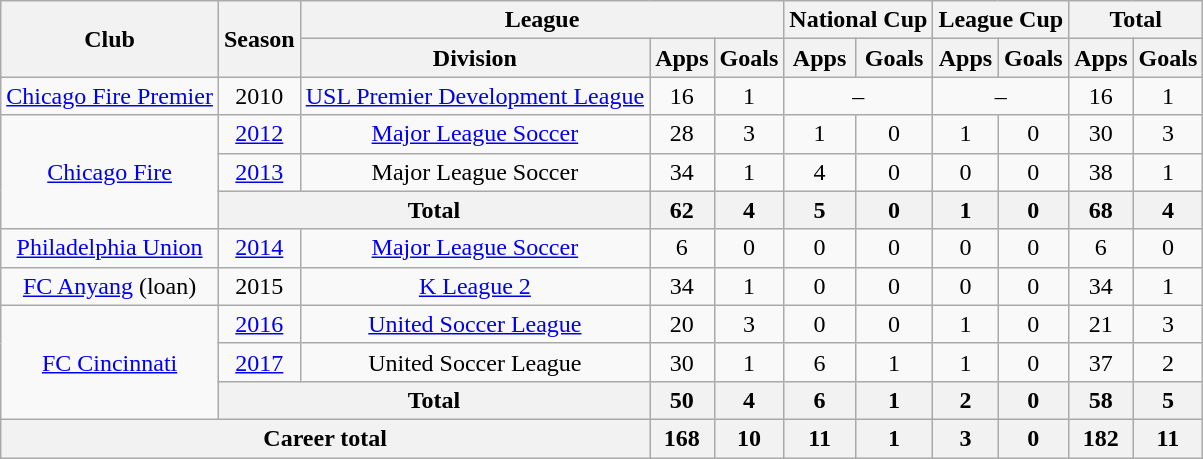<table class="wikitable" style="text-align: center;">
<tr>
<th rowspan="2">Club</th>
<th rowspan="2">Season</th>
<th colspan="3">League</th>
<th colspan="2">National Cup</th>
<th colspan="2">League Cup</th>
<th colspan="2">Total</th>
</tr>
<tr>
<th>Division</th>
<th>Apps</th>
<th>Goals</th>
<th>Apps</th>
<th>Goals</th>
<th>Apps</th>
<th>Goals</th>
<th>Apps</th>
<th>Goals</th>
</tr>
<tr>
<td><a href='#'>Chicago Fire Premier</a></td>
<td>2010</td>
<td><a href='#'>USL Premier Development League</a></td>
<td>16</td>
<td>1</td>
<td colspan="2">–</td>
<td colspan="2">–</td>
<td>16</td>
<td>1</td>
</tr>
<tr>
<td rowspan="3"><a href='#'>Chicago Fire</a></td>
<td><a href='#'>2012</a></td>
<td><a href='#'>Major League Soccer</a></td>
<td>28</td>
<td>3</td>
<td>1</td>
<td>0</td>
<td>1</td>
<td>0</td>
<td>30</td>
<td>3</td>
</tr>
<tr>
<td><a href='#'>2013</a></td>
<td>Major League Soccer</td>
<td>34</td>
<td>1</td>
<td>4</td>
<td>0</td>
<td>0</td>
<td>0</td>
<td>38</td>
<td>1</td>
</tr>
<tr>
<th colspan="2">Total</th>
<th>62</th>
<th>4</th>
<th>5</th>
<th>0</th>
<th>1</th>
<th>0</th>
<th>68</th>
<th>4</th>
</tr>
<tr>
<td><a href='#'>Philadelphia Union</a></td>
<td><a href='#'>2014</a></td>
<td><a href='#'>Major League Soccer</a></td>
<td>6</td>
<td>0</td>
<td>0</td>
<td>0</td>
<td>0</td>
<td>0</td>
<td>6</td>
<td>0</td>
</tr>
<tr>
<td><a href='#'>FC Anyang</a> (loan)</td>
<td>2015</td>
<td><a href='#'>K League 2</a></td>
<td>34</td>
<td>1</td>
<td>0</td>
<td>0</td>
<td>0</td>
<td>0</td>
<td>34</td>
<td>1</td>
</tr>
<tr>
<td rowspan="3"><a href='#'>FC Cincinnati</a></td>
<td><a href='#'>2016</a></td>
<td><a href='#'>United Soccer League</a></td>
<td>20</td>
<td>3</td>
<td>0</td>
<td>0</td>
<td>1</td>
<td>0</td>
<td>21</td>
<td>3</td>
</tr>
<tr>
<td><a href='#'>2017</a></td>
<td>United Soccer League</td>
<td>30</td>
<td>1</td>
<td>6</td>
<td>1</td>
<td>1</td>
<td>0</td>
<td>37</td>
<td>2</td>
</tr>
<tr>
<th colspan="2">Total</th>
<th>50</th>
<th>4</th>
<th>6</th>
<th>1</th>
<th>2</th>
<th>0</th>
<th>58</th>
<th>5</th>
</tr>
<tr>
<th colspan="3">Career total</th>
<th>168</th>
<th>10</th>
<th>11</th>
<th>1</th>
<th>3</th>
<th>0</th>
<th>182</th>
<th>11</th>
</tr>
</table>
